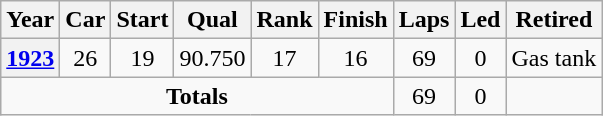<table class="wikitable" style="text-align:center">
<tr>
<th>Year</th>
<th>Car</th>
<th>Start</th>
<th>Qual</th>
<th>Rank</th>
<th>Finish</th>
<th>Laps</th>
<th>Led</th>
<th>Retired</th>
</tr>
<tr>
<th><a href='#'>1923</a></th>
<td>26</td>
<td>19</td>
<td>90.750</td>
<td>17</td>
<td>16</td>
<td>69</td>
<td>0</td>
<td>Gas tank</td>
</tr>
<tr>
<td colspan=6><strong>Totals</strong></td>
<td>69</td>
<td>0</td>
<td></td>
</tr>
</table>
